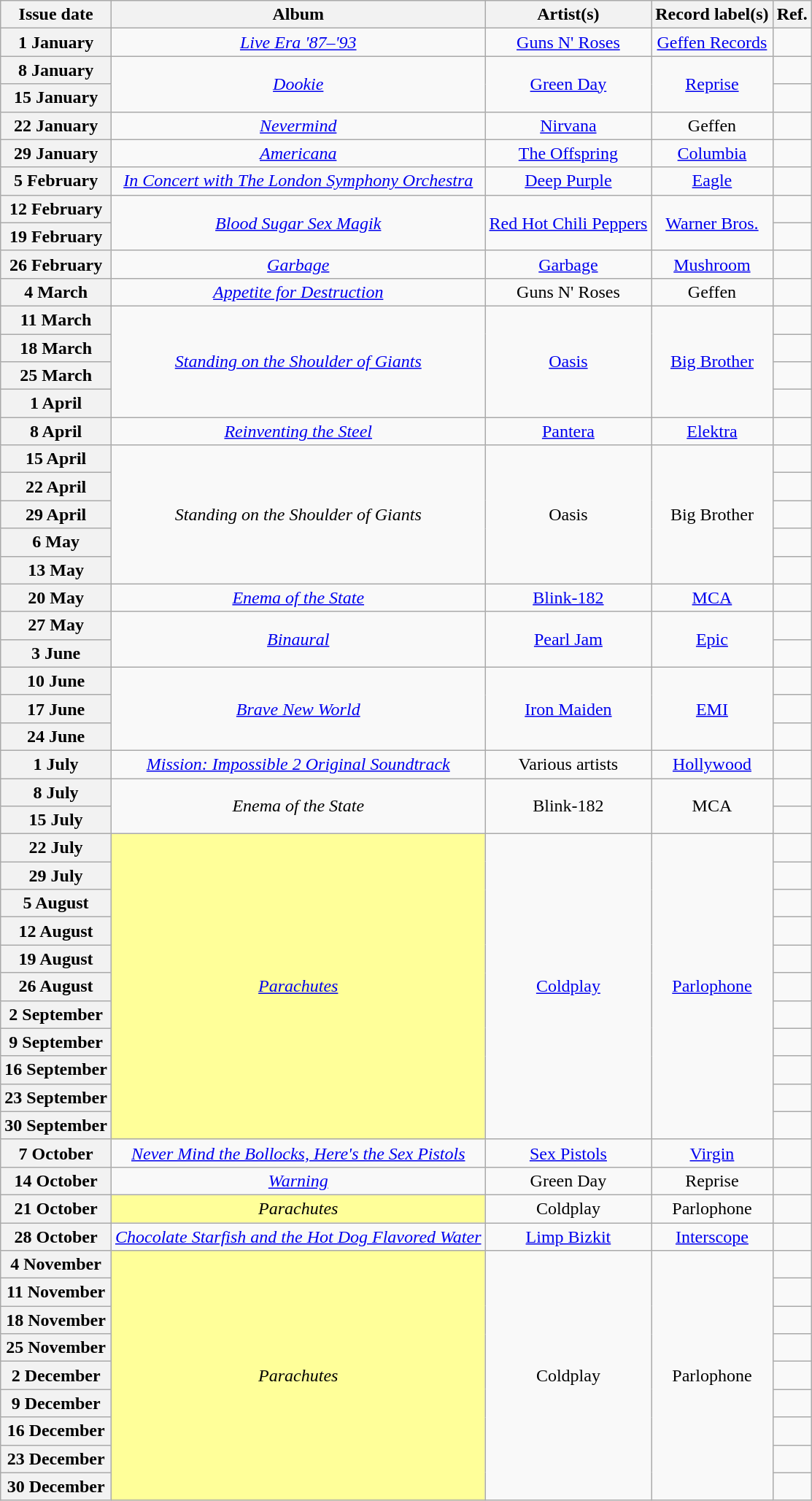<table class="wikitable plainrowheaders" style="text-align:center">
<tr>
<th scope="col">Issue date</th>
<th scope="col">Album</th>
<th scope="col">Artist(s)</th>
<th scope="col">Record label(s)</th>
<th scope="col">Ref.</th>
</tr>
<tr>
<th scope="row">1 January</th>
<td><em><a href='#'>Live Era '87–'93</a></em></td>
<td><a href='#'>Guns N' Roses</a></td>
<td><a href='#'>Geffen Records</a></td>
<td></td>
</tr>
<tr>
<th scope="row">8 January</th>
<td rowspan="2"><em><a href='#'>Dookie</a></em></td>
<td rowspan="2"><a href='#'>Green Day</a></td>
<td rowspan="2"><a href='#'>Reprise</a></td>
<td></td>
</tr>
<tr>
<th scope="row">15 January</th>
<td></td>
</tr>
<tr>
<th scope="row">22 January</th>
<td><em><a href='#'>Nevermind</a></em></td>
<td><a href='#'>Nirvana</a></td>
<td>Geffen</td>
<td></td>
</tr>
<tr>
<th scope="row">29 January</th>
<td><em><a href='#'>Americana</a></em></td>
<td><a href='#'>The Offspring</a></td>
<td><a href='#'>Columbia</a></td>
<td></td>
</tr>
<tr>
<th scope="row">5 February</th>
<td><em><a href='#'>In Concert with The London Symphony Orchestra</a></em></td>
<td><a href='#'>Deep Purple</a></td>
<td><a href='#'>Eagle</a></td>
<td></td>
</tr>
<tr>
<th scope="row">12 February</th>
<td rowspan="2"><em><a href='#'>Blood Sugar Sex Magik</a></em></td>
<td rowspan="2"><a href='#'>Red Hot Chili Peppers</a></td>
<td rowspan="2"><a href='#'>Warner Bros.</a></td>
<td></td>
</tr>
<tr>
<th scope="row">19 February</th>
<td></td>
</tr>
<tr>
<th scope="row">26 February</th>
<td><em><a href='#'>Garbage</a></em></td>
<td><a href='#'>Garbage</a></td>
<td><a href='#'>Mushroom</a></td>
<td></td>
</tr>
<tr>
<th scope="row">4 March</th>
<td><em><a href='#'>Appetite for Destruction</a></em></td>
<td>Guns N' Roses</td>
<td>Geffen</td>
<td></td>
</tr>
<tr>
<th scope="row">11 March</th>
<td rowspan="4"><em><a href='#'>Standing on the Shoulder of Giants</a></em></td>
<td rowspan="4"><a href='#'>Oasis</a></td>
<td rowspan="4"><a href='#'>Big Brother</a></td>
<td></td>
</tr>
<tr>
<th scope="row">18 March</th>
<td></td>
</tr>
<tr>
<th scope="row">25 March</th>
<td></td>
</tr>
<tr>
<th scope="row">1 April</th>
<td></td>
</tr>
<tr>
<th scope="row">8 April</th>
<td><em><a href='#'>Reinventing the Steel</a></em></td>
<td><a href='#'>Pantera</a></td>
<td><a href='#'>Elektra</a></td>
<td></td>
</tr>
<tr>
<th scope="row">15 April</th>
<td rowspan="5"><em>Standing on the Shoulder of Giants</em></td>
<td rowspan="5">Oasis</td>
<td rowspan="5">Big Brother</td>
<td></td>
</tr>
<tr>
<th scope="row">22 April</th>
<td></td>
</tr>
<tr>
<th scope="row">29 April</th>
<td></td>
</tr>
<tr>
<th scope="row">6 May</th>
<td></td>
</tr>
<tr>
<th scope="row">13 May</th>
<td></td>
</tr>
<tr>
<th scope="row">20 May</th>
<td><em><a href='#'>Enema of the State</a></em></td>
<td><a href='#'>Blink-182</a></td>
<td><a href='#'>MCA</a></td>
<td></td>
</tr>
<tr>
<th scope="row">27 May</th>
<td rowspan="2"><em><a href='#'>Binaural</a></em></td>
<td rowspan="2"><a href='#'>Pearl Jam</a></td>
<td rowspan="2"><a href='#'>Epic</a></td>
<td></td>
</tr>
<tr>
<th scope="row">3 June</th>
<td></td>
</tr>
<tr>
<th scope="row">10 June</th>
<td rowspan="3"><em><a href='#'>Brave New World</a></em></td>
<td rowspan="3"><a href='#'>Iron Maiden</a></td>
<td rowspan="3"><a href='#'>EMI</a></td>
<td></td>
</tr>
<tr>
<th scope="row">17 June</th>
<td></td>
</tr>
<tr>
<th scope="row">24 June</th>
<td></td>
</tr>
<tr>
<th scope="row">1 July</th>
<td><em><a href='#'>Mission: Impossible 2 Original Soundtrack</a></em></td>
<td>Various artists</td>
<td><a href='#'>Hollywood</a></td>
<td></td>
</tr>
<tr>
<th scope="row">8 July</th>
<td rowspan="2"><em>Enema of the State</em></td>
<td rowspan="2">Blink-182</td>
<td rowspan="2">MCA</td>
<td></td>
</tr>
<tr>
<th scope="row">15 July</th>
<td></td>
</tr>
<tr>
<th scope="row">22 July</th>
<td rowspan="11" style="background-color:#FFFF99"><em><a href='#'>Parachutes</a></em> </td>
<td rowspan="11"><a href='#'>Coldplay</a></td>
<td rowspan="11"><a href='#'>Parlophone</a></td>
<td></td>
</tr>
<tr>
<th scope="row">29 July</th>
<td></td>
</tr>
<tr>
<th scope="row">5 August</th>
<td></td>
</tr>
<tr>
<th scope="row">12 August</th>
<td></td>
</tr>
<tr>
<th scope="row">19 August</th>
<td></td>
</tr>
<tr>
<th scope="row">26 August</th>
<td></td>
</tr>
<tr>
<th scope="row">2 September</th>
<td></td>
</tr>
<tr>
<th scope="row">9 September</th>
<td></td>
</tr>
<tr>
<th scope="row">16 September</th>
<td></td>
</tr>
<tr>
<th scope="row">23 September</th>
<td></td>
</tr>
<tr>
<th scope="row">30 September</th>
<td></td>
</tr>
<tr>
<th scope="row">7 October</th>
<td><em><a href='#'>Never Mind the Bollocks, Here's the Sex Pistols</a></em></td>
<td><a href='#'>Sex Pistols</a></td>
<td><a href='#'>Virgin</a></td>
<td></td>
</tr>
<tr>
<th scope="row">14 October</th>
<td><em><a href='#'>Warning</a></em></td>
<td>Green Day</td>
<td>Reprise</td>
<td></td>
</tr>
<tr>
<th scope="row">21 October</th>
<td style="background-color:#FFFF99"><em>Parachutes</em> </td>
<td>Coldplay</td>
<td>Parlophone</td>
<td></td>
</tr>
<tr>
<th scope="row">28 October</th>
<td><em><a href='#'>Chocolate Starfish and the Hot Dog Flavored Water</a></em></td>
<td><a href='#'>Limp Bizkit</a></td>
<td><a href='#'>Interscope</a></td>
<td></td>
</tr>
<tr>
<th scope="row">4 November</th>
<td rowspan="9" style="background-color:#FFFF99"><em>Parachutes</em> </td>
<td rowspan="9">Coldplay</td>
<td rowspan="9">Parlophone</td>
<td></td>
</tr>
<tr>
<th scope="row">11 November</th>
<td></td>
</tr>
<tr>
<th scope="row">18 November</th>
<td></td>
</tr>
<tr>
<th scope="row">25 November</th>
<td></td>
</tr>
<tr>
<th scope="row">2 December</th>
<td></td>
</tr>
<tr>
<th scope="row">9 December</th>
<td></td>
</tr>
<tr>
<th scope="row">16 December</th>
<td></td>
</tr>
<tr>
<th scope="row">23 December</th>
<td></td>
</tr>
<tr>
<th scope="row">30 December</th>
<td></td>
</tr>
</table>
